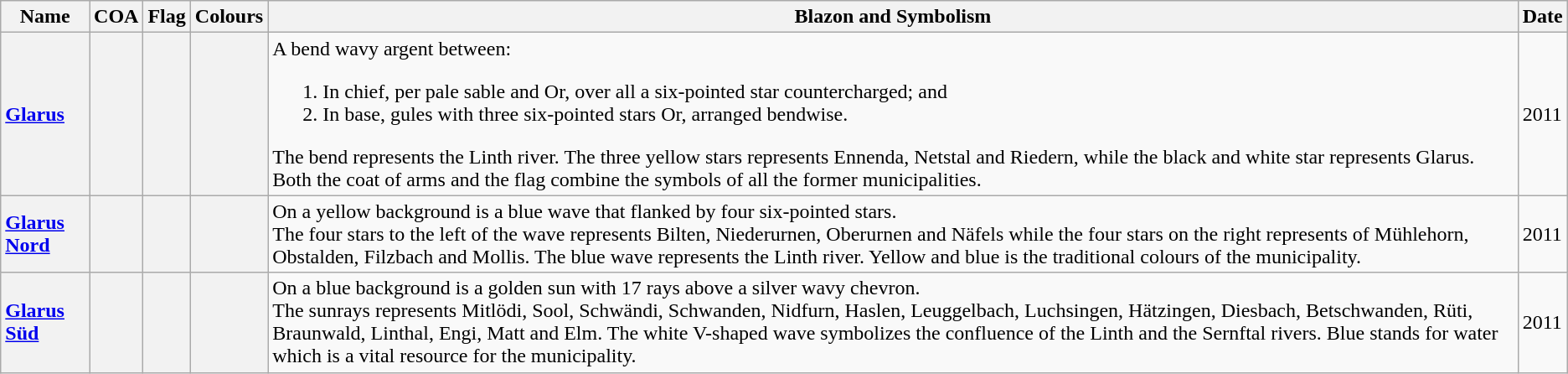<table class="sortable wikitable">
<tr>
<th scope="col">Name</th>
<th scope="col">COA</th>
<th scope="col">Flag</th>
<th scope="col">Colours</th>
<th scope="col">Blazon and Symbolism</th>
<th scope="col">Date</th>
</tr>
<tr>
<th scope="row" style="text-align: left;"><a href='#'>Glarus</a></th>
<th></th>
<th></th>
<th></th>
<td>A bend wavy argent between:<br><ol><li>In chief, per pale sable and Or, over all a six-pointed star countercharged; and</li><li>In base, gules with three six-pointed stars Or, arranged bendwise.</li></ol>The bend represents the Linth river. The three yellow stars represents Ennenda, Netstal and Riedern, while the black and white star represents Glarus. Both the coat of arms and the flag combine the symbols of all the former municipalities.</td>
<td>2011</td>
</tr>
<tr>
<th scope="row" style="text-align: left;"><a href='#'>Glarus Nord</a></th>
<th></th>
<th></th>
<th></th>
<td>On a yellow background is a blue wave that flanked by four six-pointed stars.<br>The four stars to the left of the wave represents Bilten, Niederurnen, Oberurnen and Näfels while the four stars on the right represents of Mühlehorn, Obstalden, Filzbach and Mollis. The blue wave represents the Linth river. Yellow and blue is the traditional colours of the municipality.</td>
<td>2011</td>
</tr>
<tr>
<th scope="row" style="text-align: left;"><a href='#'>Glarus Süd</a></th>
<th></th>
<th></th>
<th></th>
<td>On a blue background is a golden sun with 17 rays above a silver wavy chevron.<br>The sunrays represents Mitlödi, Sool, Schwändi, Schwanden, Nidfurn, Haslen, Leuggelbach, Luchsingen, Hätzingen, Diesbach, Betschwanden, Rüti, Braunwald, Linthal, Engi, Matt and Elm. The white V-shaped wave symbolizes the confluence of the Linth and the Sernftal rivers. Blue stands for water which is a vital resource for the municipality.</td>
<td>2011</td>
</tr>
</table>
